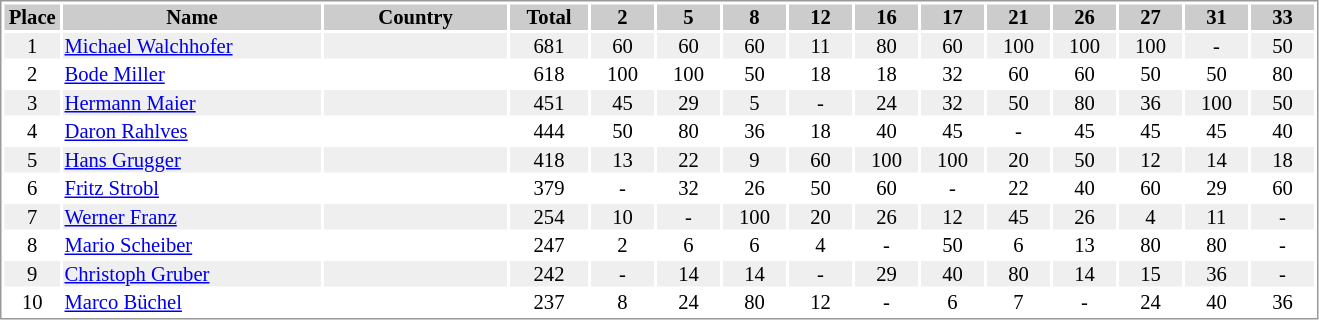<table border="0" style="border: 1px solid #999; background-color:#FFFFFF; text-align:center; font-size:86%; line-height:15px;">
<tr align="center" bgcolor="#CCCCCC">
<th width=35>Place</th>
<th width=170>Name</th>
<th width=120>Country</th>
<th width=50>Total</th>
<th width=40>2</th>
<th width=40>5</th>
<th width=40>8</th>
<th width=40>12</th>
<th width=40>16</th>
<th width=40>17</th>
<th width=40>21</th>
<th width=40>26</th>
<th width=40>27</th>
<th width=40>31</th>
<th width=40>33</th>
</tr>
<tr bgcolor="#EFEFEF">
<td>1</td>
<td align="left"><a href='#'>Michael Walchhofer</a></td>
<td align="left"></td>
<td>681</td>
<td>60</td>
<td>60</td>
<td>60</td>
<td>11</td>
<td>80</td>
<td>60</td>
<td>100</td>
<td>100</td>
<td>100</td>
<td>-</td>
<td>50</td>
</tr>
<tr>
<td>2</td>
<td align="left"><a href='#'>Bode Miller</a></td>
<td align="left"></td>
<td>618</td>
<td>100</td>
<td>100</td>
<td>50</td>
<td>18</td>
<td>18</td>
<td>32</td>
<td>60</td>
<td>60</td>
<td>50</td>
<td>50</td>
<td>80</td>
</tr>
<tr bgcolor="#EFEFEF">
<td>3</td>
<td align="left"><a href='#'>Hermann Maier</a></td>
<td align="left"></td>
<td>451</td>
<td>45</td>
<td>29</td>
<td>5</td>
<td>-</td>
<td>24</td>
<td>32</td>
<td>50</td>
<td>80</td>
<td>36</td>
<td>100</td>
<td>50</td>
</tr>
<tr>
<td>4</td>
<td align="left"><a href='#'>Daron Rahlves</a></td>
<td align="left"></td>
<td>444</td>
<td>50</td>
<td>80</td>
<td>36</td>
<td>18</td>
<td>40</td>
<td>45</td>
<td>-</td>
<td>45</td>
<td>45</td>
<td>45</td>
<td>40</td>
</tr>
<tr bgcolor="#EFEFEF">
<td>5</td>
<td align="left"><a href='#'>Hans Grugger</a></td>
<td align="left"></td>
<td>418</td>
<td>13</td>
<td>22</td>
<td>9</td>
<td>60</td>
<td>100</td>
<td>100</td>
<td>20</td>
<td>50</td>
<td>12</td>
<td>14</td>
<td>18</td>
</tr>
<tr>
<td>6</td>
<td align="left"><a href='#'>Fritz Strobl</a></td>
<td align="left"></td>
<td>379</td>
<td>-</td>
<td>32</td>
<td>26</td>
<td>50</td>
<td>60</td>
<td>-</td>
<td>22</td>
<td>40</td>
<td>60</td>
<td>29</td>
<td>60</td>
</tr>
<tr bgcolor="#EFEFEF">
<td>7</td>
<td align="left"><a href='#'>Werner Franz</a></td>
<td align="left"></td>
<td>254</td>
<td>10</td>
<td>-</td>
<td>100</td>
<td>20</td>
<td>26</td>
<td>12</td>
<td>45</td>
<td>26</td>
<td>4</td>
<td>11</td>
<td>-</td>
</tr>
<tr>
<td>8</td>
<td align="left"><a href='#'>Mario Scheiber</a></td>
<td align="left"></td>
<td>247</td>
<td>2</td>
<td>6</td>
<td>6</td>
<td>4</td>
<td>-</td>
<td>50</td>
<td>6</td>
<td>13</td>
<td>80</td>
<td>80</td>
<td>-</td>
</tr>
<tr bgcolor="#EFEFEF">
<td>9</td>
<td align="left"><a href='#'>Christoph Gruber</a></td>
<td align="left"></td>
<td>242</td>
<td>-</td>
<td>14</td>
<td>14</td>
<td>-</td>
<td>29</td>
<td>40</td>
<td>80</td>
<td>14</td>
<td>15</td>
<td>36</td>
<td>-</td>
</tr>
<tr>
<td>10</td>
<td align="left"><a href='#'>Marco Büchel</a></td>
<td align="left"></td>
<td>237</td>
<td>8</td>
<td>24</td>
<td>80</td>
<td>12</td>
<td>-</td>
<td>6</td>
<td>7</td>
<td>-</td>
<td>24</td>
<td>40</td>
<td>36</td>
</tr>
</table>
